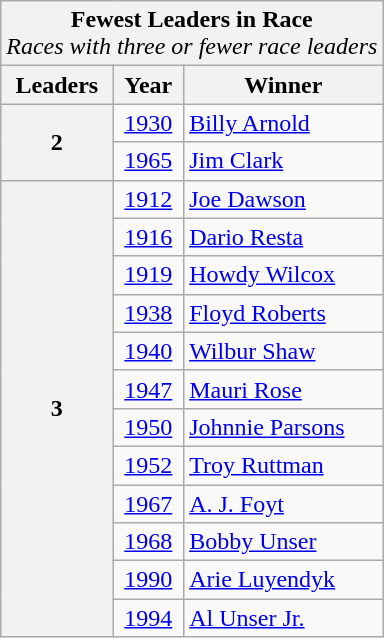<table class="wikitable">
<tr>
<td style="background:#F2F2F2; text-align: center;" colspan="3"><strong>Fewest Leaders in Race</strong><br><em>Races with three or fewer race leaders</em></td>
</tr>
<tr>
<td style="background:#F2F2F2; text-align: center;"><strong>Leaders</strong></td>
<td style="background:#F2F2F2; text-align: center;"><strong>Year</strong></td>
<td style="background:#F2F2F2; text-align: center;"><strong>Winner</strong></td>
</tr>
<tr>
<td style="background:#F2F2F2; text-align: center;" rowspan="2"><strong>2</strong></td>
<td style="text-align: center;"><a href='#'>1930</a></td>
<td> <a href='#'>Billy Arnold</a></td>
</tr>
<tr>
<td style="text-align: center;"><a href='#'>1965</a></td>
<td> <a href='#'>Jim Clark</a></td>
</tr>
<tr>
<td style="background:#F2F2F2; text-align: center;" rowspan="12"><strong>3</strong></td>
<td style="text-align: center;"><a href='#'>1912</a></td>
<td> <a href='#'>Joe Dawson</a></td>
</tr>
<tr>
<td style="text-align: center;"><a href='#'>1916</a></td>
<td> <a href='#'>Dario Resta</a></td>
</tr>
<tr>
<td style="text-align: center;"><a href='#'>1919</a></td>
<td> <a href='#'>Howdy Wilcox</a></td>
</tr>
<tr>
<td style="text-align: center;"><a href='#'>1938</a></td>
<td> <a href='#'>Floyd Roberts</a></td>
</tr>
<tr>
<td style="text-align: center;"><a href='#'>1940</a></td>
<td> <a href='#'>Wilbur Shaw</a></td>
</tr>
<tr>
<td style="text-align: center;"><a href='#'>1947</a></td>
<td> <a href='#'>Mauri Rose</a></td>
</tr>
<tr>
<td style="text-align: center;"><a href='#'>1950</a></td>
<td> <a href='#'>Johnnie Parsons</a></td>
</tr>
<tr>
<td style="text-align: center;"><a href='#'>1952</a></td>
<td> <a href='#'>Troy Ruttman</a></td>
</tr>
<tr>
<td style="text-align: center;"><a href='#'>1967</a></td>
<td> <a href='#'>A. J. Foyt</a></td>
</tr>
<tr>
<td style="text-align: center;"><a href='#'>1968</a></td>
<td> <a href='#'>Bobby Unser</a></td>
</tr>
<tr>
<td style="text-align: center;"><a href='#'>1990</a></td>
<td> <a href='#'>Arie Luyendyk</a></td>
</tr>
<tr>
<td style="text-align: center;"><a href='#'>1994</a></td>
<td> <a href='#'>Al Unser Jr.</a></td>
</tr>
</table>
